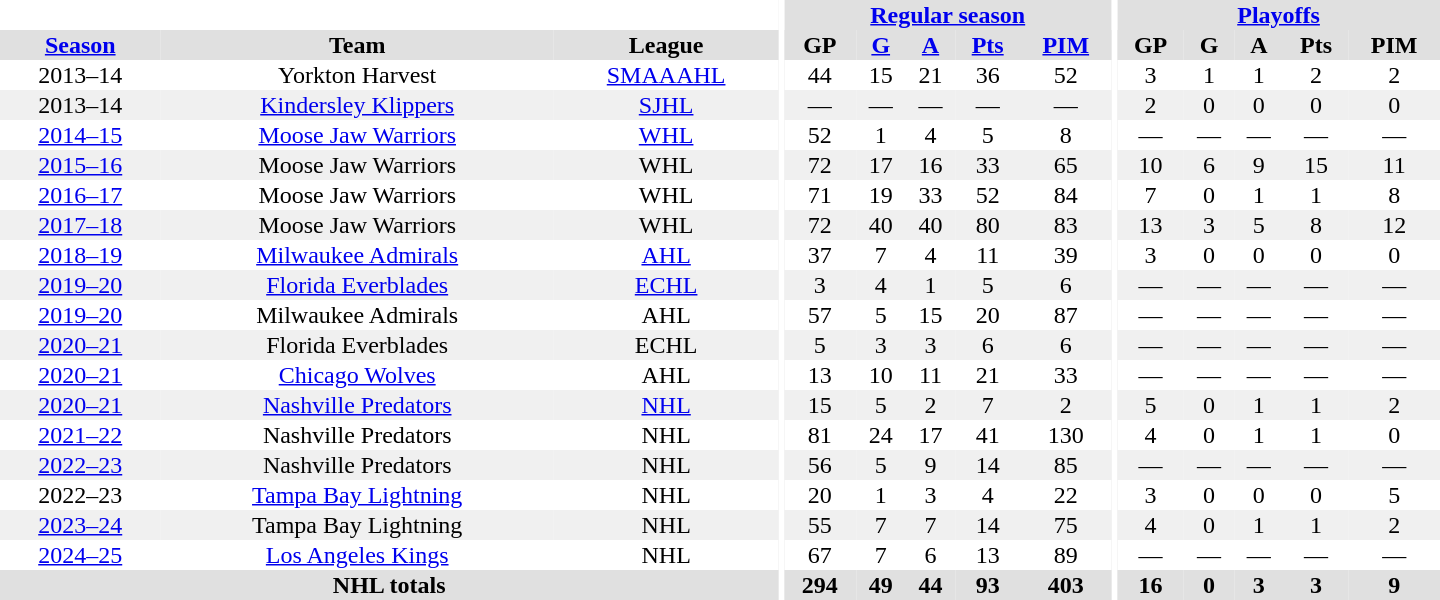<table border="0" cellpadding="1" cellspacing="0" style="text-align:center; width:60em;">
<tr bgcolor="#e0e0e0">
<th colspan="3" bgcolor="#ffffff"></th>
<th rowspan="99" bgcolor="#ffffff"></th>
<th colspan="5"><a href='#'>Regular season</a></th>
<th rowspan="99" bgcolor="#ffffff"></th>
<th colspan="5"><a href='#'>Playoffs</a></th>
</tr>
<tr bgcolor="#e0e0e0">
<th><a href='#'>Season</a></th>
<th>Team</th>
<th>League</th>
<th>GP</th>
<th><a href='#'>G</a></th>
<th><a href='#'>A</a></th>
<th><a href='#'>Pts</a></th>
<th><a href='#'>PIM</a></th>
<th>GP</th>
<th>G</th>
<th>A</th>
<th>Pts</th>
<th>PIM</th>
</tr>
<tr>
<td>2013–14</td>
<td>Yorkton Harvest</td>
<td><a href='#'>SMAAAHL</a></td>
<td>44</td>
<td>15</td>
<td>21</td>
<td>36</td>
<td>52</td>
<td>3</td>
<td>1</td>
<td>1</td>
<td>2</td>
<td>2</td>
</tr>
<tr bgcolor="#f0f0f0">
<td>2013–14</td>
<td><a href='#'>Kindersley Klippers</a></td>
<td><a href='#'>SJHL</a></td>
<td>—</td>
<td>—</td>
<td>—</td>
<td>—</td>
<td>—</td>
<td>2</td>
<td>0</td>
<td>0</td>
<td>0</td>
<td>0</td>
</tr>
<tr>
<td><a href='#'>2014–15</a></td>
<td><a href='#'>Moose Jaw Warriors</a></td>
<td><a href='#'>WHL</a></td>
<td>52</td>
<td>1</td>
<td>4</td>
<td>5</td>
<td>8</td>
<td>—</td>
<td>—</td>
<td>—</td>
<td>—</td>
<td>—</td>
</tr>
<tr bgcolor="#f0f0f0">
<td><a href='#'>2015–16</a></td>
<td>Moose Jaw Warriors</td>
<td>WHL</td>
<td>72</td>
<td>17</td>
<td>16</td>
<td>33</td>
<td>65</td>
<td>10</td>
<td>6</td>
<td>9</td>
<td>15</td>
<td>11</td>
</tr>
<tr>
<td><a href='#'>2016–17</a></td>
<td>Moose Jaw Warriors</td>
<td>WHL</td>
<td>71</td>
<td>19</td>
<td>33</td>
<td>52</td>
<td>84</td>
<td>7</td>
<td>0</td>
<td>1</td>
<td>1</td>
<td>8</td>
</tr>
<tr bgcolor="#f0f0f0">
<td><a href='#'>2017–18</a></td>
<td>Moose Jaw Warriors</td>
<td>WHL</td>
<td>72</td>
<td>40</td>
<td>40</td>
<td>80</td>
<td>83</td>
<td>13</td>
<td>3</td>
<td>5</td>
<td>8</td>
<td>12</td>
</tr>
<tr>
<td><a href='#'>2018–19</a></td>
<td><a href='#'>Milwaukee Admirals</a></td>
<td><a href='#'>AHL</a></td>
<td>37</td>
<td>7</td>
<td>4</td>
<td>11</td>
<td>39</td>
<td>3</td>
<td>0</td>
<td>0</td>
<td>0</td>
<td>0</td>
</tr>
<tr bgcolor="#f0f0f0">
<td><a href='#'>2019–20</a></td>
<td><a href='#'>Florida Everblades</a></td>
<td><a href='#'>ECHL</a></td>
<td>3</td>
<td>4</td>
<td>1</td>
<td>5</td>
<td>6</td>
<td>—</td>
<td>—</td>
<td>—</td>
<td>—</td>
<td>—</td>
</tr>
<tr>
<td><a href='#'>2019–20</a></td>
<td>Milwaukee Admirals</td>
<td>AHL</td>
<td>57</td>
<td>5</td>
<td>15</td>
<td>20</td>
<td>87</td>
<td>—</td>
<td>—</td>
<td>—</td>
<td>—</td>
<td>—</td>
</tr>
<tr bgcolor="#f0f0f0">
<td><a href='#'>2020–21</a></td>
<td>Florida Everblades</td>
<td>ECHL</td>
<td>5</td>
<td>3</td>
<td>3</td>
<td>6</td>
<td>6</td>
<td>—</td>
<td>—</td>
<td>—</td>
<td>—</td>
<td>—</td>
</tr>
<tr>
<td><a href='#'>2020–21</a></td>
<td><a href='#'>Chicago Wolves</a></td>
<td>AHL</td>
<td>13</td>
<td>10</td>
<td>11</td>
<td>21</td>
<td>33</td>
<td>—</td>
<td>—</td>
<td>—</td>
<td>—</td>
<td>—</td>
</tr>
<tr bgcolor="#f0f0f0">
<td><a href='#'>2020–21</a></td>
<td><a href='#'>Nashville Predators</a></td>
<td><a href='#'>NHL</a></td>
<td>15</td>
<td>5</td>
<td>2</td>
<td>7</td>
<td>2</td>
<td>5</td>
<td>0</td>
<td>1</td>
<td>1</td>
<td>2</td>
</tr>
<tr>
<td><a href='#'>2021–22</a></td>
<td>Nashville Predators</td>
<td>NHL</td>
<td>81</td>
<td>24</td>
<td>17</td>
<td>41</td>
<td>130</td>
<td>4</td>
<td>0</td>
<td>1</td>
<td>1</td>
<td>0</td>
</tr>
<tr bgcolor="#f0f0f0">
<td><a href='#'>2022–23</a></td>
<td>Nashville Predators</td>
<td>NHL</td>
<td>56</td>
<td>5</td>
<td>9</td>
<td>14</td>
<td>85</td>
<td>—</td>
<td>—</td>
<td>—</td>
<td>—</td>
<td>—</td>
</tr>
<tr>
<td>2022–23</td>
<td><a href='#'>Tampa Bay Lightning</a></td>
<td>NHL</td>
<td>20</td>
<td>1</td>
<td>3</td>
<td>4</td>
<td>22</td>
<td>3</td>
<td>0</td>
<td>0</td>
<td>0</td>
<td>5</td>
</tr>
<tr bgcolor="#f0f0f0">
<td><a href='#'>2023–24</a></td>
<td>Tampa Bay Lightning</td>
<td>NHL</td>
<td>55</td>
<td>7</td>
<td>7</td>
<td>14</td>
<td>75</td>
<td>4</td>
<td>0</td>
<td>1</td>
<td>1</td>
<td>2</td>
</tr>
<tr>
<td><a href='#'>2024–25</a></td>
<td><a href='#'>Los Angeles Kings</a></td>
<td>NHL</td>
<td>67</td>
<td>7</td>
<td>6</td>
<td>13</td>
<td>89</td>
<td>—</td>
<td>—</td>
<td>—</td>
<td>—</td>
<td>—</td>
</tr>
<tr bgcolor="#e0e0e0">
<th colspan="3">NHL totals</th>
<th>294</th>
<th>49</th>
<th>44</th>
<th>93</th>
<th>403</th>
<th>16</th>
<th>0</th>
<th>3</th>
<th>3</th>
<th>9</th>
</tr>
</table>
